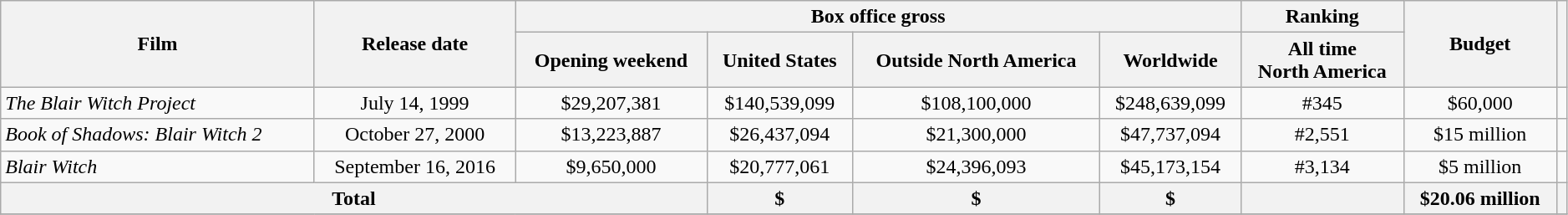<table class="wikitable sortable" width=99% border="1" style="text-align: center">
<tr>
<th rowspan="2">Film</th>
<th rowspan="2">Release date</th>
<th colspan="4">Box office gross</th>
<th colspan="1" text="wrap">Ranking</th>
<th rowspan="2">Budget</th>
<th rowspan="2"></th>
</tr>
<tr>
<th>Opening weekend</th>
<th>United States</th>
<th>Outside North America</th>
<th>Worldwide</th>
<th>All time<br>North America</th>
</tr>
<tr>
<td style="text-align:left;"><em>The Blair Witch Project</em></td>
<td>July 14, 1999</td>
<td>$29,207,381</td>
<td>$140,539,099</td>
<td>$108,100,000</td>
<td>$248,639,099</td>
<td>#345</td>
<td>$60,000</td>
<td></td>
</tr>
<tr>
<td style="text-align:left;"><em>Book of Shadows: Blair Witch 2</em></td>
<td>October 27, 2000</td>
<td>$13,223,887</td>
<td>$26,437,094</td>
<td>$21,300,000</td>
<td>$47,737,094</td>
<td>#2,551</td>
<td>$15 million</td>
<td></td>
</tr>
<tr>
<td style="text-align:left;"><em>Blair Witch</em></td>
<td>September 16, 2016</td>
<td>$9,650,000</td>
<td>$20,777,061</td>
<td>$24,396,093</td>
<td>$45,173,154</td>
<td>#3,134</td>
<td>$5 million</td>
<td></td>
</tr>
<tr>
<th colspan="3">Total</th>
<th>$</th>
<th>$</th>
<th>$</th>
<th></th>
<th>$20.06 million</th>
<th></th>
</tr>
<tr>
</tr>
</table>
